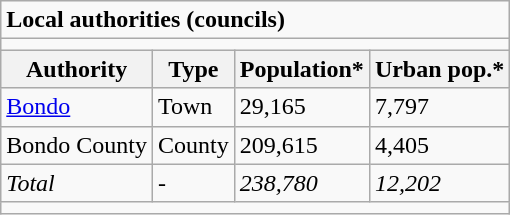<table class="wikitable">
<tr>
<td colspan="4"><strong>Local authorities (councils)</strong></td>
</tr>
<tr>
<td colspan="4"></td>
</tr>
<tr>
<th>Authority</th>
<th>Type</th>
<th>Population*</th>
<th>Urban pop.*</th>
</tr>
<tr>
<td><a href='#'>Bondo</a></td>
<td>Town</td>
<td>29,165</td>
<td>7,797</td>
</tr>
<tr>
<td>Bondo County</td>
<td>County</td>
<td>209,615</td>
<td>4,405</td>
</tr>
<tr>
<td><em>Total</em></td>
<td>-</td>
<td><em>238,780</em></td>
<td><em>12,202</em></td>
</tr>
<tr>
<td colspan="4"></td>
</tr>
</table>
